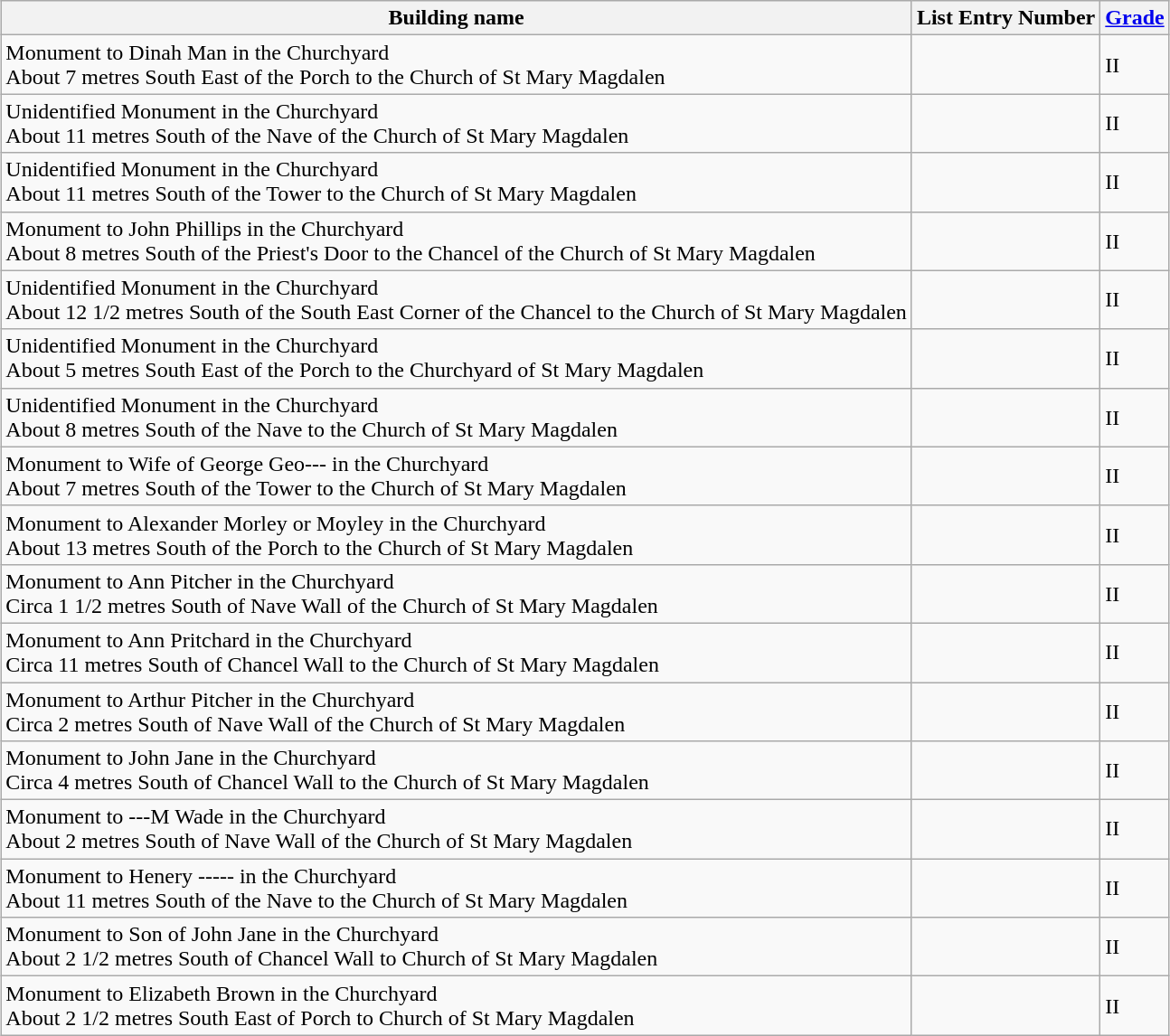<table class="wikitable" style="margin-left: auto; margin-right: auto; border: none;">
<tr>
<th>Building name</th>
<th>List Entry Number</th>
<th><a href='#'>Grade</a></th>
</tr>
<tr>
<td>Monument to Dinah Man in the Churchyard<br>About 7 metres South East of the Porch to the Church of St Mary Magdalen</td>
<td></td>
<td>II</td>
</tr>
<tr>
<td>Unidentified Monument in the Churchyard<br>About 11 metres South of the Nave of the Church of St Mary Magdalen</td>
<td></td>
<td>II</td>
</tr>
<tr>
<td>Unidentified Monument in the Churchyard<br>About 11 metres South of the Tower to the Church of St Mary Magdalen</td>
<td></td>
<td>II</td>
</tr>
<tr>
<td>Monument to John Phillips in the Churchyard<br>About 8 metres South of the Priest's Door to the Chancel of the Church of St Mary Magdalen</td>
<td></td>
<td>II</td>
</tr>
<tr>
<td>Unidentified Monument in the Churchyard<br>About 12 1/2 metres South of the South East Corner of the Chancel to the Church of St Mary Magdalen</td>
<td></td>
<td>II</td>
</tr>
<tr>
<td>Unidentified Monument in the Churchyard<br>About 5 metres South East of the Porch to the Churchyard of St Mary Magdalen</td>
<td></td>
<td>II</td>
</tr>
<tr>
<td>Unidentified Monument in the Churchyard<br>About 8 metres South of the Nave to the Church of St Mary Magdalen</td>
<td></td>
<td>II</td>
</tr>
<tr>
<td>Monument to Wife of George Geo--- in the Churchyard<br>About 7 metres South of the Tower to the Church of St Mary Magdalen</td>
<td></td>
<td>II</td>
</tr>
<tr>
<td>Monument to Alexander Morley or Moyley in the Churchyard<br>About 13 metres South of the Porch to the Church of St Mary Magdalen</td>
<td></td>
<td>II</td>
</tr>
<tr>
<td>Monument to Ann Pitcher in the Churchyard<br>Circa 1 1/2 metres South of Nave Wall of the Church of St Mary Magdalen</td>
<td></td>
<td>II</td>
</tr>
<tr>
<td>Monument to Ann Pritchard in the Churchyard<br>Circa 11 metres South of Chancel Wall to the Church of St Mary Magdalen</td>
<td></td>
<td>II</td>
</tr>
<tr>
<td>Monument to Arthur Pitcher in the Churchyard<br>Circa 2 metres South of Nave Wall of the Church of St Mary Magdalen</td>
<td></td>
<td>II</td>
</tr>
<tr>
<td>Monument to John Jane in the Churchyard<br>Circa 4 metres South of Chancel Wall to the Church of St Mary Magdalen</td>
<td></td>
<td>II</td>
</tr>
<tr>
<td>Monument to ---M Wade in the Churchyard<br>About 2 metres South of Nave Wall of the Church of St Mary Magdalen</td>
<td></td>
<td>II</td>
</tr>
<tr>
<td>Monument to Henery ----- in the Churchyard<br>About 11 metres South of the Nave to the Church of St Mary Magdalen</td>
<td></td>
<td>II</td>
</tr>
<tr>
<td>Monument to Son of John Jane in the Churchyard<br>About 2 1/2 metres South of Chancel Wall to Church of St Mary Magdalen</td>
<td></td>
<td>II</td>
</tr>
<tr>
<td>Monument to Elizabeth Brown in the Churchyard<br>About 2 1/2 metres South East of Porch to Church of St Mary Magdalen</td>
<td></td>
<td>II</td>
</tr>
</table>
